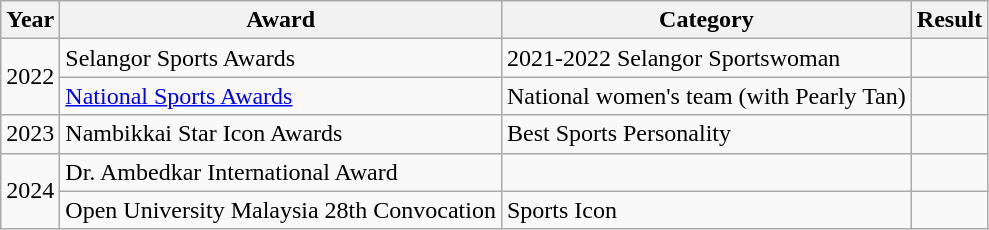<table class="wikitable">
<tr>
<th>Year</th>
<th>Award</th>
<th>Category</th>
<th>Result</th>
</tr>
<tr>
<td rowspan="2">2022</td>
<td>Selangor Sports Awards</td>
<td>2021-2022 Selangor Sportswoman</td>
<td></td>
</tr>
<tr>
<td><a href='#'>National Sports Awards</a></td>
<td>National women's team (with Pearly Tan)</td>
<td></td>
</tr>
<tr>
<td rowspan="1">2023</td>
<td>Nambikkai Star Icon Awards</td>
<td>Best Sports Personality</td>
<td></td>
</tr>
<tr>
<td rowspan="2">2024</td>
<td>Dr. Ambedkar International Award</td>
<td></td>
<td></td>
</tr>
<tr>
<td>Open University Malaysia 28th Convocation</td>
<td>Sports Icon</td>
<td></td>
</tr>
</table>
